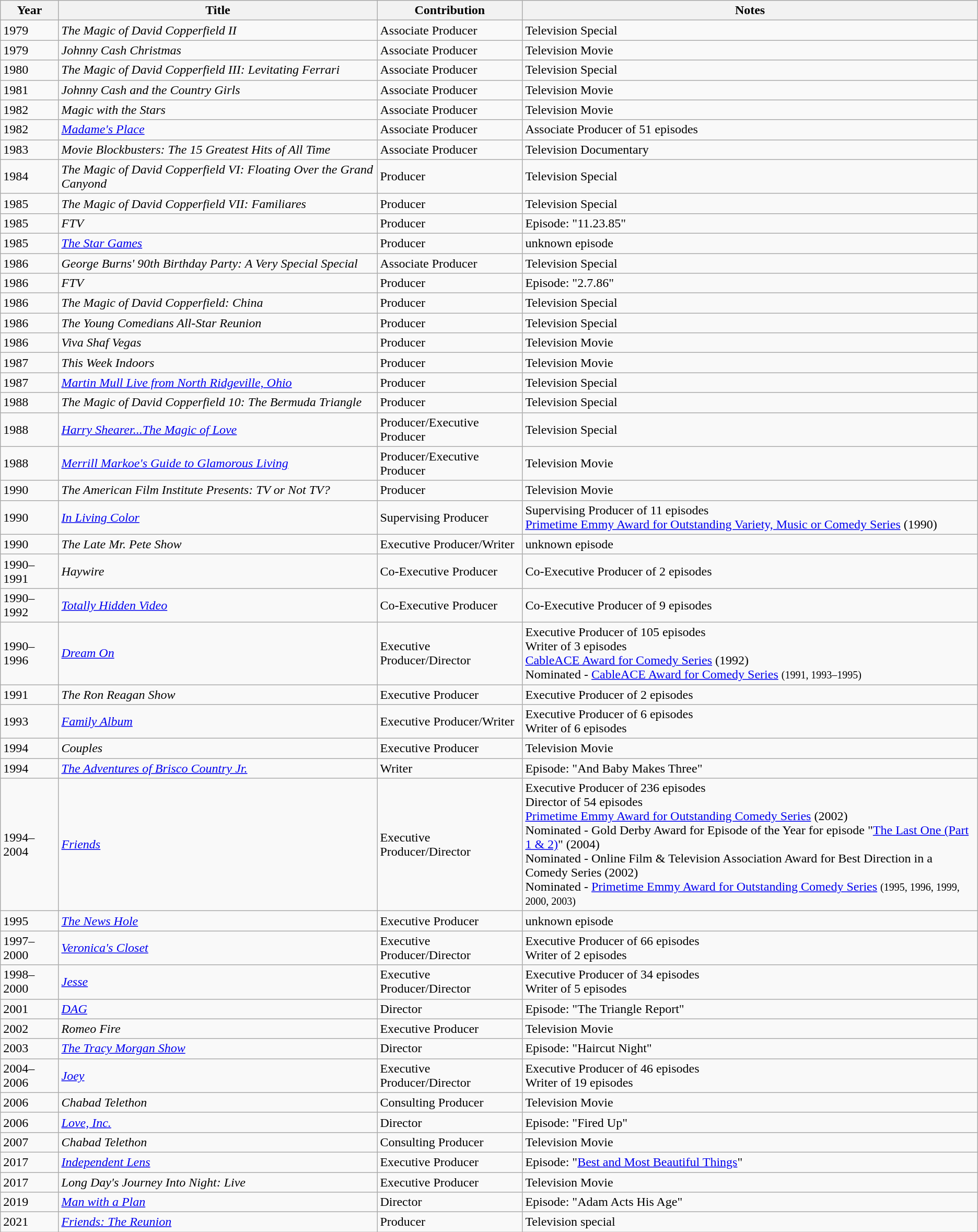<table class="wikitable">
<tr>
<th>Year</th>
<th>Title</th>
<th>Contribution</th>
<th>Notes</th>
</tr>
<tr>
<td>1979</td>
<td><em>The Magic of David Copperfield II</em></td>
<td>Associate Producer</td>
<td>Television Special</td>
</tr>
<tr>
<td>1979</td>
<td><em>Johnny Cash Christmas</em></td>
<td>Associate Producer</td>
<td>Television Movie</td>
</tr>
<tr>
<td>1980</td>
<td><em>The Magic of David Copperfield III: Levitating Ferrari</em></td>
<td>Associate Producer</td>
<td>Television Special</td>
</tr>
<tr>
<td>1981</td>
<td><em>Johnny Cash and the Country Girls</em></td>
<td>Associate Producer</td>
<td>Television Movie</td>
</tr>
<tr>
<td>1982</td>
<td><em>Magic with the Stars</em></td>
<td>Associate Producer</td>
<td>Television Movie</td>
</tr>
<tr>
<td>1982</td>
<td><em><a href='#'>Madame's Place</a></em></td>
<td>Associate Producer</td>
<td>Associate Producer of 51 episodes</td>
</tr>
<tr>
<td>1983</td>
<td><em>Movie Blockbusters: The 15 Greatest Hits of All Time</em></td>
<td>Associate Producer</td>
<td>Television Documentary</td>
</tr>
<tr>
<td>1984</td>
<td><em>The Magic of David Copperfield VI: Floating Over the Grand Canyond</em></td>
<td>Producer</td>
<td>Television Special</td>
</tr>
<tr>
<td>1985</td>
<td><em>The Magic of David Copperfield VII: Familiares</em></td>
<td>Producer</td>
<td>Television Special</td>
</tr>
<tr>
<td>1985</td>
<td><em>FTV</em></td>
<td>Producer</td>
<td>Episode: "11.23.85"</td>
</tr>
<tr>
<td>1985</td>
<td><em><a href='#'>The Star Games</a></em></td>
<td>Producer</td>
<td>unknown episode</td>
</tr>
<tr>
<td>1986</td>
<td><em>George Burns' 90th Birthday Party: A Very Special Special</em></td>
<td>Associate Producer</td>
<td>Television Special</td>
</tr>
<tr>
<td>1986</td>
<td><em>FTV</em></td>
<td>Producer</td>
<td>Episode: "2.7.86"</td>
</tr>
<tr>
<td>1986</td>
<td><em>The Magic of David Copperfield: China</em></td>
<td>Producer</td>
<td>Television Special</td>
</tr>
<tr>
<td>1986</td>
<td><em>The Young Comedians All-Star Reunion</em></td>
<td>Producer</td>
<td>Television Special</td>
</tr>
<tr>
<td>1986</td>
<td><em>Viva Shaf Vegas</em></td>
<td>Producer</td>
<td>Television Movie</td>
</tr>
<tr>
<td>1987</td>
<td><em>This Week Indoors</em></td>
<td>Producer</td>
<td>Television Movie</td>
</tr>
<tr>
<td>1987</td>
<td><em><a href='#'>Martin Mull Live from North Ridgeville, Ohio</a></em></td>
<td>Producer</td>
<td>Television Special</td>
</tr>
<tr>
<td>1988</td>
<td><em>The Magic of David Copperfield 10: The Bermuda Triangle</em></td>
<td>Producer</td>
<td>Television Special</td>
</tr>
<tr>
<td>1988</td>
<td><em><a href='#'>Harry Shearer...The Magic of Love</a></em></td>
<td>Producer/Executive Producer</td>
<td>Television Special</td>
</tr>
<tr>
<td>1988</td>
<td><em><a href='#'>Merrill Markoe's Guide to Glamorous Living</a></em></td>
<td>Producer/Executive Producer</td>
<td>Television Movie</td>
</tr>
<tr>
<td>1990</td>
<td><em>The American Film Institute Presents: TV or Not TV?</em></td>
<td>Producer</td>
<td>Television Movie</td>
</tr>
<tr>
<td>1990</td>
<td><em><a href='#'>In Living Color</a></em></td>
<td>Supervising Producer</td>
<td>Supervising Producer of 11 episodes<br><a href='#'>Primetime Emmy Award for Outstanding Variety, Music or Comedy Series</a> (1990)</td>
</tr>
<tr>
<td>1990</td>
<td><em>The Late Mr. Pete Show</em></td>
<td>Executive Producer/Writer</td>
<td>unknown episode</td>
</tr>
<tr>
<td>1990–1991</td>
<td><em>Haywire</em></td>
<td>Co-Executive Producer</td>
<td>Co-Executive Producer of 2 episodes</td>
</tr>
<tr>
<td>1990–1992</td>
<td><em><a href='#'>Totally Hidden Video</a></em></td>
<td>Co-Executive Producer</td>
<td>Co-Executive Producer of 9 episodes</td>
</tr>
<tr>
<td>1990–1996</td>
<td><em><a href='#'>Dream On</a></em></td>
<td>Executive Producer/Director</td>
<td>Executive Producer of 105 episodes<br>Writer of 3 episodes<br><a href='#'>CableACE Award for Comedy Series</a> (1992)<br>Nominated - <a href='#'>CableACE Award for Comedy Series</a> <small>(1991, 1993–1995)</small></td>
</tr>
<tr>
<td>1991</td>
<td><em>The Ron Reagan Show</em></td>
<td>Executive Producer</td>
<td>Executive Producer of 2 episodes</td>
</tr>
<tr>
<td>1993</td>
<td><em><a href='#'>Family Album</a></em></td>
<td>Executive Producer/Writer</td>
<td>Executive Producer of 6 episodes<br>Writer of 6 episodes</td>
</tr>
<tr>
<td>1994</td>
<td><em>Couples</em></td>
<td>Executive Producer</td>
<td>Television Movie</td>
</tr>
<tr>
<td>1994</td>
<td><em><a href='#'>The Adventures of Brisco Country Jr.</a></em></td>
<td>Writer</td>
<td>Episode: "And Baby Makes Three"</td>
</tr>
<tr>
<td>1994–2004</td>
<td><em><a href='#'>Friends</a></em></td>
<td>Executive Producer/Director</td>
<td>Executive Producer of 236 episodes<br>Director of 54 episodes<br><a href='#'>Primetime Emmy Award for Outstanding Comedy Series</a> (2002)<br>Nominated - Gold Derby Award for Episode of the Year for episode "<a href='#'>The Last One (Part 1 & 2)</a>" (2004)<br>Nominated - Online Film & Television Association Award for Best Direction in a Comedy Series (2002)<br>Nominated - <a href='#'>Primetime Emmy Award for Outstanding Comedy Series</a> <small>(1995, 1996, 1999, 2000, 2003)</small></td>
</tr>
<tr>
<td>1995</td>
<td><em><a href='#'>The News Hole</a></em></td>
<td>Executive Producer</td>
<td>unknown episode</td>
</tr>
<tr>
<td>1997–2000</td>
<td><em><a href='#'>Veronica's Closet</a></em></td>
<td>Executive Producer/Director</td>
<td>Executive Producer of 66 episodes<br>Writer of 2 episodes</td>
</tr>
<tr>
<td>1998–2000</td>
<td><em><a href='#'>Jesse</a></em></td>
<td>Executive Producer/Director</td>
<td>Executive Producer of 34 episodes<br>Writer of 5 episodes</td>
</tr>
<tr>
<td>2001</td>
<td><em><a href='#'>DAG</a></em></td>
<td>Director</td>
<td>Episode: "The Triangle Report"</td>
</tr>
<tr>
<td>2002</td>
<td><em>Romeo Fire</em></td>
<td>Executive Producer</td>
<td>Television Movie</td>
</tr>
<tr>
<td>2003</td>
<td><em><a href='#'>The Tracy Morgan Show</a></em></td>
<td>Director</td>
<td>Episode: "Haircut Night"</td>
</tr>
<tr>
<td>2004–2006</td>
<td><em><a href='#'>Joey</a></em></td>
<td>Executive Producer/Director</td>
<td>Executive Producer of 46 episodes<br>Writer of 19 episodes</td>
</tr>
<tr>
<td>2006</td>
<td><em>Chabad Telethon</em></td>
<td>Consulting Producer</td>
<td>Television Movie</td>
</tr>
<tr>
<td>2006</td>
<td><em><a href='#'>Love, Inc.</a></em></td>
<td>Director</td>
<td>Episode: "Fired Up"</td>
</tr>
<tr>
<td>2007</td>
<td><em>Chabad Telethon</em></td>
<td>Consulting Producer</td>
<td>Television Movie</td>
</tr>
<tr>
<td>2017</td>
<td><em><a href='#'>Independent Lens</a></em></td>
<td>Executive Producer</td>
<td>Episode: "<a href='#'>Best and Most Beautiful Things</a>"</td>
</tr>
<tr>
<td>2017</td>
<td><em>Long Day's Journey Into Night: Live</em></td>
<td>Executive Producer</td>
<td>Television Movie</td>
</tr>
<tr>
<td>2019</td>
<td><em><a href='#'>Man with a Plan</a></em></td>
<td>Director</td>
<td>Episode: "Adam Acts His Age"</td>
</tr>
<tr>
<td>2021</td>
<td><em><a href='#'>Friends: The Reunion</a></em></td>
<td>Producer</td>
<td>Television special</td>
</tr>
</table>
